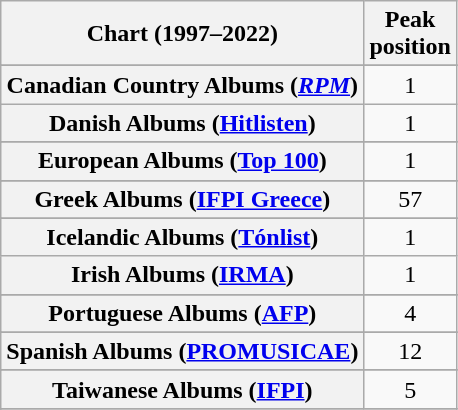<table class="wikitable sortable plainrowheaders" style="text-align:center;">
<tr>
<th>Chart (1997–2022)</th>
<th>Peak<br>position</th>
</tr>
<tr>
</tr>
<tr>
</tr>
<tr>
</tr>
<tr>
</tr>
<tr>
</tr>
<tr>
</tr>
<tr>
<th scope="row">Canadian Country Albums (<em><a href='#'>RPM</a></em>)</th>
<td>1</td>
</tr>
<tr>
<th scope="row">Danish Albums (<a href='#'>Hitlisten</a>)</th>
<td>1</td>
</tr>
<tr>
</tr>
<tr>
<th scope="row">European Albums (<a href='#'>Top 100</a>)</th>
<td>1</td>
</tr>
<tr>
</tr>
<tr>
</tr>
<tr>
</tr>
<tr>
<th scope="row">Greek Albums (<a href='#'>IFPI Greece</a>)</th>
<td>57</td>
</tr>
<tr>
</tr>
<tr>
<th scope="row">Icelandic Albums (<a href='#'>Tónlist</a>)</th>
<td>1</td>
</tr>
<tr>
<th scope="row">Irish Albums (<a href='#'>IRMA</a>)</th>
<td>1</td>
</tr>
<tr>
</tr>
<tr>
</tr>
<tr>
</tr>
<tr>
<th scope="row">Portuguese Albums (<a href='#'>AFP</a>)</th>
<td>4</td>
</tr>
<tr>
</tr>
<tr>
<th scope="row">Spanish Albums (<a href='#'>PROMUSICAE</a>)</th>
<td>12</td>
</tr>
<tr>
</tr>
<tr>
</tr>
<tr>
<th scope="row">Taiwanese Albums (<a href='#'>IFPI</a>)</th>
<td>5</td>
</tr>
<tr>
</tr>
<tr>
</tr>
<tr>
</tr>
<tr>
</tr>
</table>
